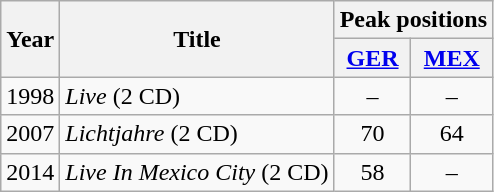<table class="wikitable">
<tr>
<th rowspan="2">Year</th>
<th rowspan="2">Title</th>
<th colspan="2">Peak positions</th>
</tr>
<tr>
<th><a href='#'>GER</a></th>
<th><a href='#'>MEX</a></th>
</tr>
<tr>
<td>1998</td>
<td><em>Live</em> (2 CD)</td>
<td align="center" >–</td>
<td align="center" >–</td>
</tr>
<tr>
<td>2007</td>
<td><em>Lichtjahre</em> (2 CD)</td>
<td align="center" >70</td>
<td align="center" >64</td>
</tr>
<tr>
<td>2014</td>
<td><em>Live In Mexico City</em> (2 CD)</td>
<td align="center" >58</td>
<td align="center" >–</td>
</tr>
</table>
